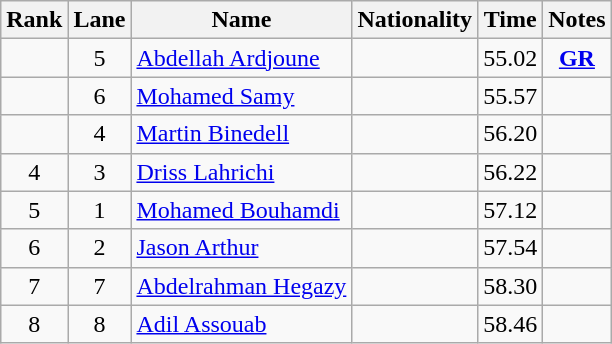<table class="wikitable sortable" style="text-align:center">
<tr>
<th>Rank</th>
<th>Lane</th>
<th>Name</th>
<th>Nationality</th>
<th>Time</th>
<th>Notes</th>
</tr>
<tr>
<td></td>
<td>5</td>
<td align=left><a href='#'>Abdellah Ardjoune</a></td>
<td align=left></td>
<td>55.02</td>
<td><strong><a href='#'>GR</a></strong></td>
</tr>
<tr>
<td></td>
<td>6</td>
<td align=left><a href='#'>Mohamed Samy</a></td>
<td align=left></td>
<td>55.57</td>
<td></td>
</tr>
<tr>
<td></td>
<td>4</td>
<td align=left><a href='#'>Martin Binedell</a></td>
<td align=left></td>
<td>56.20</td>
<td></td>
</tr>
<tr>
<td>4</td>
<td>3</td>
<td align=left><a href='#'>Driss Lahrichi</a></td>
<td align=left></td>
<td>56.22</td>
<td></td>
</tr>
<tr>
<td>5</td>
<td>1</td>
<td align=left><a href='#'>Mohamed Bouhamdi</a></td>
<td align=left></td>
<td>57.12</td>
<td></td>
</tr>
<tr>
<td>6</td>
<td>2</td>
<td align=left><a href='#'>Jason Arthur</a></td>
<td align=left></td>
<td>57.54</td>
<td></td>
</tr>
<tr>
<td>7</td>
<td>7</td>
<td align=left><a href='#'>Abdelrahman Hegazy</a></td>
<td align=left></td>
<td>58.30</td>
<td></td>
</tr>
<tr>
<td>8</td>
<td>8</td>
<td align=left><a href='#'>Adil Assouab</a></td>
<td align=left></td>
<td>58.46</td>
<td></td>
</tr>
</table>
